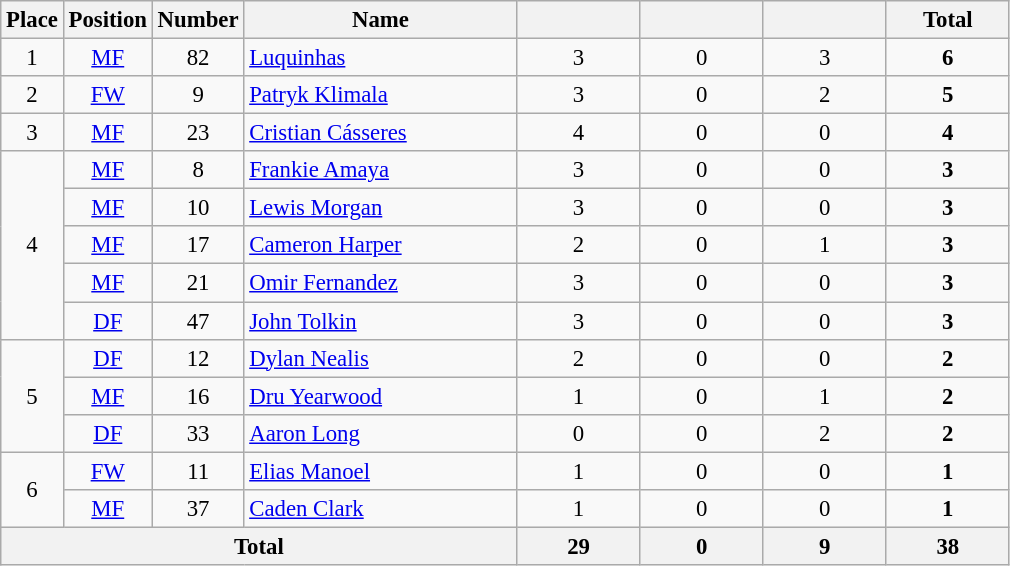<table class="wikitable" style="font-size: 95%; text-align: center;">
<tr>
<th width=30>Place</th>
<th width=30>Position</th>
<th width=30>Number</th>
<th width=175>Name</th>
<th width=75></th>
<th width=75></th>
<th width=75></th>
<th width=75>Total</th>
</tr>
<tr>
<td>1</td>
<td><a href='#'>MF</a></td>
<td>82</td>
<td align="left"> <a href='#'>Luquinhas</a></td>
<td>3</td>
<td>0</td>
<td>3</td>
<td><strong>6</strong></td>
</tr>
<tr>
<td>2</td>
<td><a href='#'>FW</a></td>
<td>9</td>
<td align="left"> <a href='#'>Patryk Klimala</a></td>
<td>3</td>
<td>0</td>
<td>2</td>
<td><strong>5</strong></td>
</tr>
<tr>
<td>3</td>
<td><a href='#'>MF</a></td>
<td>23</td>
<td align="left"> <a href='#'>Cristian Cásseres</a></td>
<td>4</td>
<td>0</td>
<td>0</td>
<td><strong>4</strong></td>
</tr>
<tr>
<td rowspan="5">4</td>
<td><a href='#'>MF</a></td>
<td>8</td>
<td align="left"> <a href='#'>Frankie Amaya</a></td>
<td>3</td>
<td>0</td>
<td>0</td>
<td><strong>3</strong></td>
</tr>
<tr>
<td><a href='#'>MF</a></td>
<td>10</td>
<td align="left"> <a href='#'>Lewis Morgan</a></td>
<td>3</td>
<td>0</td>
<td>0</td>
<td><strong>3</strong></td>
</tr>
<tr>
<td><a href='#'>MF</a></td>
<td>17</td>
<td align="left"> <a href='#'>Cameron Harper</a></td>
<td>2</td>
<td>0</td>
<td>1</td>
<td><strong>3</strong></td>
</tr>
<tr>
<td><a href='#'>MF</a></td>
<td>21</td>
<td align="left"> <a href='#'>Omir Fernandez</a></td>
<td>3</td>
<td>0</td>
<td>0</td>
<td><strong>3</strong></td>
</tr>
<tr>
<td><a href='#'>DF</a></td>
<td>47</td>
<td align="left"> <a href='#'>John Tolkin</a></td>
<td>3</td>
<td>0</td>
<td>0</td>
<td><strong>3</strong></td>
</tr>
<tr>
<td rowspan="3">5</td>
<td><a href='#'>DF</a></td>
<td>12</td>
<td align="left"> <a href='#'>Dylan Nealis</a></td>
<td>2</td>
<td>0</td>
<td>0</td>
<td><strong>2</strong></td>
</tr>
<tr>
<td><a href='#'>MF</a></td>
<td>16</td>
<td align="left"> <a href='#'>Dru Yearwood</a></td>
<td>1</td>
<td>0</td>
<td>1</td>
<td><strong>2</strong></td>
</tr>
<tr>
<td><a href='#'>DF</a></td>
<td>33</td>
<td align="left"> <a href='#'>Aaron Long</a></td>
<td>0</td>
<td>0</td>
<td>2</td>
<td><strong>2</strong></td>
</tr>
<tr>
<td rowspan="2">6</td>
<td><a href='#'>FW</a></td>
<td>11</td>
<td align="left"> <a href='#'>Elias Manoel</a></td>
<td>1</td>
<td>0</td>
<td>0</td>
<td><strong>1</strong></td>
</tr>
<tr>
<td><a href='#'>MF</a></td>
<td>37</td>
<td align="left"> <a href='#'>Caden Clark</a></td>
<td>1</td>
<td>0</td>
<td>0</td>
<td><strong>1</strong></td>
</tr>
<tr>
<th colspan="4">Total</th>
<th>29</th>
<th>0</th>
<th>9</th>
<th>38</th>
</tr>
</table>
